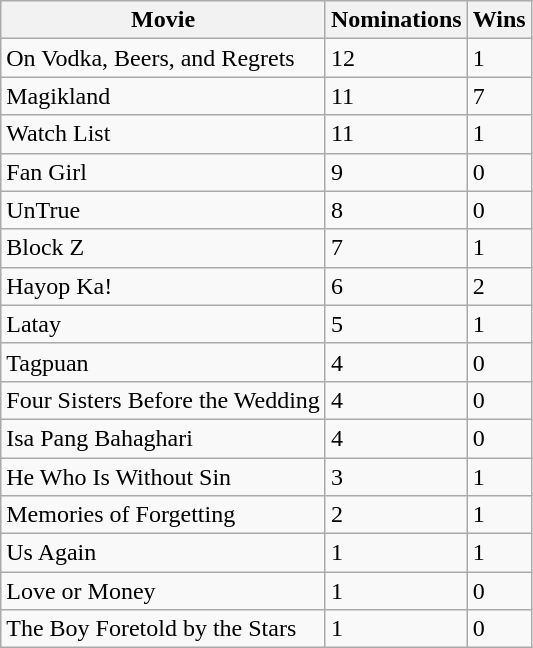<table class="wikitable">
<tr>
<th>Movie</th>
<th>Nominations</th>
<th>Wins</th>
</tr>
<tr>
<td>On Vodka, Beers, and Regrets</td>
<td>12</td>
<td>1</td>
</tr>
<tr>
<td>Magikland</td>
<td>11</td>
<td>7</td>
</tr>
<tr>
<td>Watch List</td>
<td>11</td>
<td>1</td>
</tr>
<tr>
<td>Fan Girl</td>
<td>9</td>
<td>0</td>
</tr>
<tr>
<td>UnTrue</td>
<td>8</td>
<td>0</td>
</tr>
<tr>
<td>Block Z</td>
<td>7</td>
<td>1</td>
</tr>
<tr>
<td>Hayop Ka!</td>
<td>6</td>
<td>2</td>
</tr>
<tr>
<td>Latay</td>
<td>5</td>
<td>1</td>
</tr>
<tr>
<td>Tagpuan</td>
<td>4</td>
<td>0</td>
</tr>
<tr>
<td>Four Sisters Before the Wedding</td>
<td>4</td>
<td>0</td>
</tr>
<tr>
<td>Isa Pang Bahaghari</td>
<td>4</td>
<td>0</td>
</tr>
<tr>
<td>He Who Is Without Sin</td>
<td>3</td>
<td>1</td>
</tr>
<tr>
<td>Memories of Forgetting</td>
<td>2</td>
<td>1</td>
</tr>
<tr>
<td>Us Again</td>
<td>1</td>
<td>1</td>
</tr>
<tr>
<td>Love or Money</td>
<td>1</td>
<td>0</td>
</tr>
<tr>
<td>The Boy Foretold by the Stars</td>
<td>1</td>
<td>0</td>
</tr>
</table>
